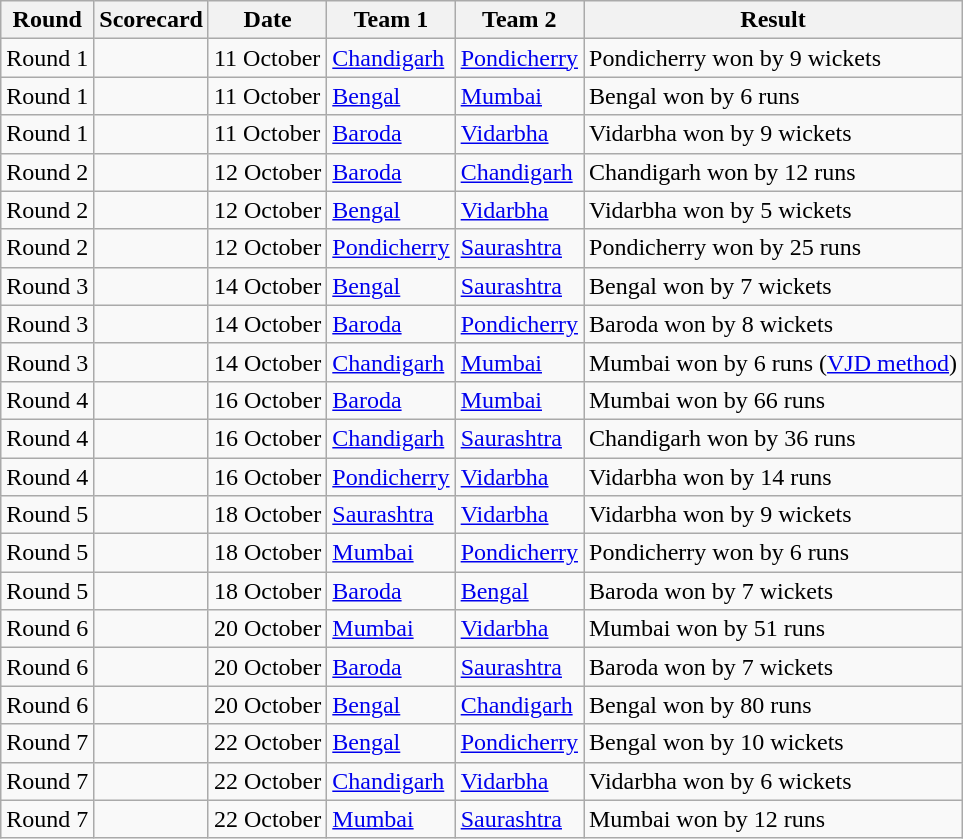<table class="wikitable collapsible sortable collapsed">
<tr>
<th>Round</th>
<th>Scorecard</th>
<th>Date</th>
<th>Team 1</th>
<th>Team 2</th>
<th>Result</th>
</tr>
<tr>
<td>Round 1</td>
<td></td>
<td>11 October</td>
<td><a href='#'>Chandigarh</a></td>
<td><a href='#'>Pondicherry</a></td>
<td>Pondicherry won by 9 wickets</td>
</tr>
<tr>
<td>Round 1</td>
<td></td>
<td>11 October</td>
<td><a href='#'>Bengal</a></td>
<td><a href='#'>Mumbai</a></td>
<td>Bengal won by 6 runs</td>
</tr>
<tr>
<td>Round 1</td>
<td></td>
<td>11 October</td>
<td><a href='#'>Baroda</a></td>
<td><a href='#'>Vidarbha</a></td>
<td>Vidarbha won by 9 wickets</td>
</tr>
<tr>
<td>Round 2</td>
<td></td>
<td>12 October</td>
<td><a href='#'>Baroda</a></td>
<td><a href='#'>Chandigarh</a></td>
<td>Chandigarh won by 12 runs</td>
</tr>
<tr>
<td>Round 2</td>
<td></td>
<td>12 October</td>
<td><a href='#'>Bengal</a></td>
<td><a href='#'>Vidarbha</a></td>
<td>Vidarbha won by 5 wickets</td>
</tr>
<tr>
<td>Round 2</td>
<td></td>
<td>12 October</td>
<td><a href='#'>Pondicherry</a></td>
<td><a href='#'>Saurashtra</a></td>
<td>Pondicherry won by 25 runs</td>
</tr>
<tr>
<td>Round 3</td>
<td></td>
<td>14 October</td>
<td><a href='#'>Bengal</a></td>
<td><a href='#'>Saurashtra</a></td>
<td>Bengal won by 7 wickets</td>
</tr>
<tr>
<td>Round 3</td>
<td></td>
<td>14 October</td>
<td><a href='#'>Baroda</a></td>
<td><a href='#'>Pondicherry</a></td>
<td>Baroda won by 8 wickets</td>
</tr>
<tr>
<td>Round 3</td>
<td></td>
<td>14 October</td>
<td><a href='#'>Chandigarh</a></td>
<td><a href='#'>Mumbai</a></td>
<td>Mumbai won by 6 runs (<a href='#'>VJD method</a>)</td>
</tr>
<tr>
<td>Round 4</td>
<td></td>
<td>16 October</td>
<td><a href='#'>Baroda</a></td>
<td><a href='#'>Mumbai</a></td>
<td>Mumbai won by 66 runs</td>
</tr>
<tr>
<td>Round 4</td>
<td></td>
<td>16 October</td>
<td><a href='#'>Chandigarh</a></td>
<td><a href='#'>Saurashtra</a></td>
<td>Chandigarh won by 36 runs</td>
</tr>
<tr>
<td>Round 4</td>
<td></td>
<td>16 October</td>
<td><a href='#'>Pondicherry</a></td>
<td><a href='#'>Vidarbha</a></td>
<td>Vidarbha won by 14 runs</td>
</tr>
<tr>
<td>Round 5</td>
<td></td>
<td>18 October</td>
<td><a href='#'>Saurashtra</a></td>
<td><a href='#'>Vidarbha</a></td>
<td>Vidarbha won by 9 wickets</td>
</tr>
<tr>
<td>Round 5</td>
<td></td>
<td>18 October</td>
<td><a href='#'>Mumbai</a></td>
<td><a href='#'>Pondicherry</a></td>
<td>Pondicherry won by 6 runs</td>
</tr>
<tr>
<td>Round 5</td>
<td></td>
<td>18 October</td>
<td><a href='#'>Baroda</a></td>
<td><a href='#'>Bengal</a></td>
<td>Baroda won by 7 wickets</td>
</tr>
<tr>
<td>Round 6</td>
<td></td>
<td>20 October</td>
<td><a href='#'>Mumbai</a></td>
<td><a href='#'>Vidarbha</a></td>
<td>Mumbai won by 51 runs</td>
</tr>
<tr>
<td>Round 6</td>
<td></td>
<td>20 October</td>
<td><a href='#'>Baroda</a></td>
<td><a href='#'>Saurashtra</a></td>
<td>Baroda won by 7 wickets</td>
</tr>
<tr>
<td>Round 6</td>
<td></td>
<td>20 October</td>
<td><a href='#'>Bengal</a></td>
<td><a href='#'>Chandigarh</a></td>
<td>Bengal won by 80 runs</td>
</tr>
<tr>
<td>Round 7</td>
<td></td>
<td>22 October</td>
<td><a href='#'>Bengal</a></td>
<td><a href='#'>Pondicherry</a></td>
<td>Bengal won by 10 wickets</td>
</tr>
<tr>
<td>Round 7</td>
<td></td>
<td>22 October</td>
<td><a href='#'>Chandigarh</a></td>
<td><a href='#'>Vidarbha</a></td>
<td>Vidarbha won by 6 wickets</td>
</tr>
<tr>
<td>Round 7</td>
<td></td>
<td>22 October</td>
<td><a href='#'>Mumbai</a></td>
<td><a href='#'>Saurashtra</a></td>
<td>Mumbai won by 12 runs</td>
</tr>
</table>
